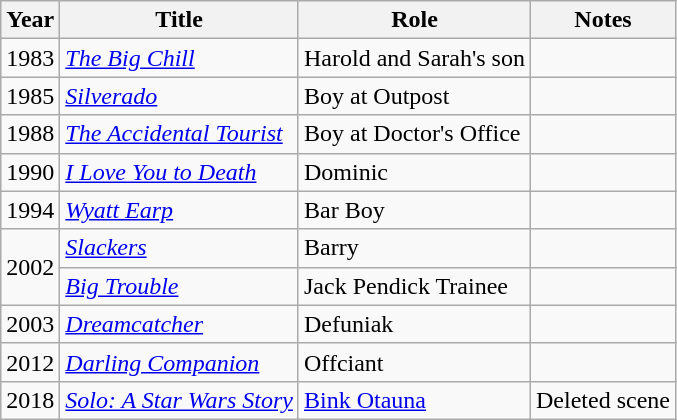<table class="wikitable plainrowheaders">
<tr>
<th>Year</th>
<th>Title</th>
<th>Role</th>
<th>Notes</th>
</tr>
<tr>
<td>1983</td>
<td><em><a href='#'>The Big Chill</a></em></td>
<td>Harold and Sarah's son</td>
<td></td>
</tr>
<tr>
<td>1985</td>
<td><em><a href='#'>Silverado</a></em></td>
<td>Boy at Outpost</td>
<td></td>
</tr>
<tr>
<td>1988</td>
<td><em><a href='#'>The Accidental Tourist</a></em></td>
<td>Boy at Doctor's Office</td>
<td></td>
</tr>
<tr>
<td>1990</td>
<td><em><a href='#'>I Love You to Death</a></em></td>
<td>Dominic</td>
<td></td>
</tr>
<tr>
<td>1994</td>
<td><em><a href='#'>Wyatt Earp</a></em></td>
<td>Bar Boy</td>
<td></td>
</tr>
<tr>
<td rowspan=2>2002</td>
<td><em><a href='#'>Slackers</a></em></td>
<td>Barry</td>
<td></td>
</tr>
<tr>
<td><em><a href='#'>Big Trouble</a></em></td>
<td>Jack Pendick Trainee</td>
<td></td>
</tr>
<tr>
<td>2003</td>
<td><em><a href='#'>Dreamcatcher</a></em></td>
<td>Defuniak</td>
<td></td>
</tr>
<tr>
<td>2012</td>
<td><em><a href='#'>Darling Companion</a></em></td>
<td>Offciant</td>
<td></td>
</tr>
<tr>
<td>2018</td>
<td><em><a href='#'>Solo: A Star Wars Story</a></em></td>
<td><a href='#'>Bink Otauna</a></td>
<td>Deleted scene</td>
</tr>
</table>
